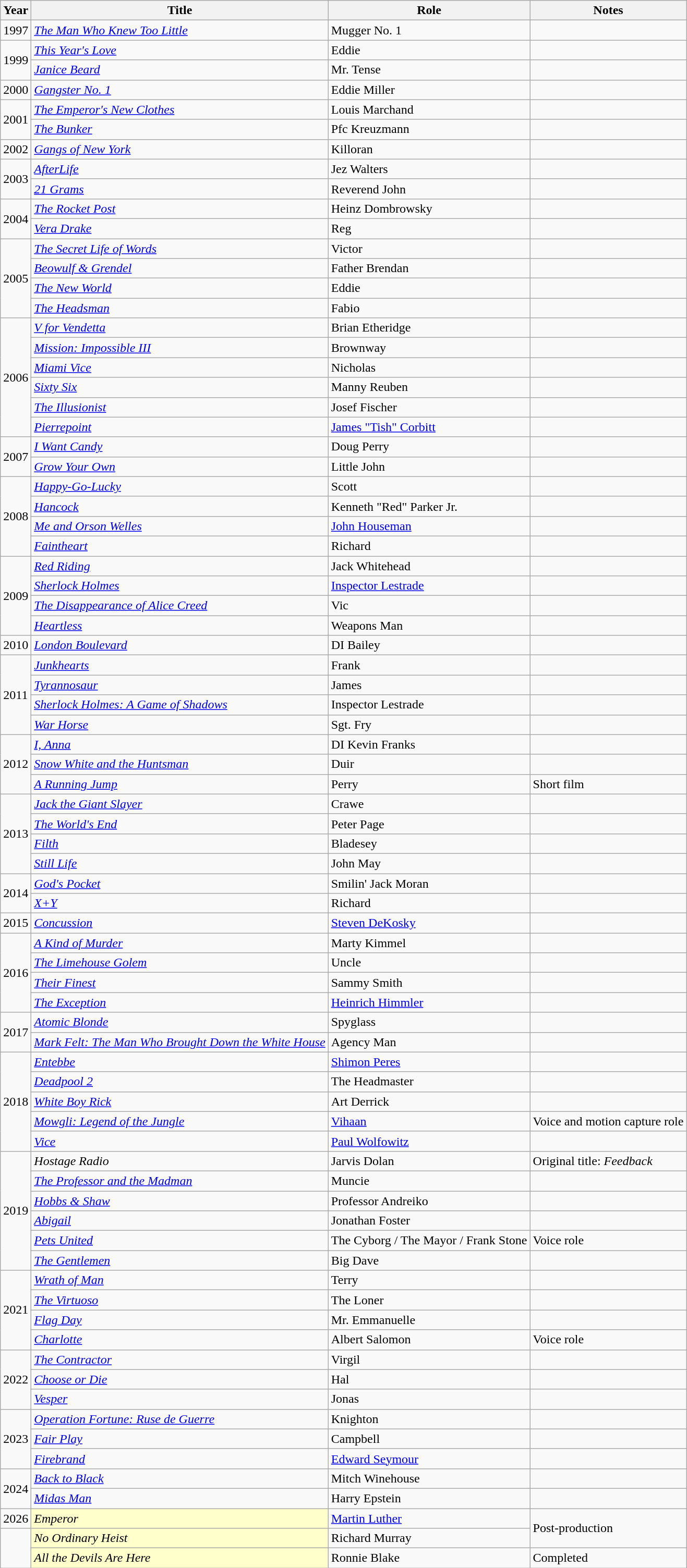<table class="wikitable sortable">
<tr>
<th>Year</th>
<th>Title</th>
<th>Role</th>
<th>Notes</th>
</tr>
<tr>
<td>1997</td>
<td><em><a href='#'>The Man Who Knew Too Little</a></em></td>
<td>Mugger No. 1</td>
<td></td>
</tr>
<tr>
<td rowspan=2>1999</td>
<td><em><a href='#'>This Year's Love</a></em></td>
<td>Eddie</td>
<td></td>
</tr>
<tr>
<td><em><a href='#'>Janice Beard</a></em></td>
<td>Mr. Tense</td>
<td></td>
</tr>
<tr>
<td>2000</td>
<td><em><a href='#'>Gangster No. 1</a></em></td>
<td>Eddie Miller</td>
<td></td>
</tr>
<tr>
<td rowspan=2>2001</td>
<td><em><a href='#'>The Emperor's New Clothes</a></em></td>
<td>Louis Marchand</td>
<td></td>
</tr>
<tr>
<td><em><a href='#'>The Bunker</a></em></td>
<td>Pfc Kreuzmann</td>
<td></td>
</tr>
<tr>
<td>2002</td>
<td><em><a href='#'>Gangs of New York</a></em></td>
<td>Killoran</td>
<td></td>
</tr>
<tr>
<td rowspan=2>2003</td>
<td><em><a href='#'>AfterLife</a></em></td>
<td>Jez Walters</td>
<td></td>
</tr>
<tr>
<td><em><a href='#'>21 Grams</a></em></td>
<td>Reverend John</td>
<td></td>
</tr>
<tr>
<td rowspan=2>2004</td>
<td><em><a href='#'>The Rocket Post</a></em></td>
<td>Heinz Dombrowsky</td>
<td></td>
</tr>
<tr>
<td><em><a href='#'>Vera Drake</a></em></td>
<td>Reg</td>
<td></td>
</tr>
<tr>
<td rowspan=4>2005</td>
<td><em><a href='#'>The Secret Life of Words</a></em></td>
<td>Victor</td>
<td></td>
</tr>
<tr>
<td><em><a href='#'>Beowulf & Grendel</a></em></td>
<td>Father Brendan</td>
<td></td>
</tr>
<tr>
<td><em><a href='#'>The New World</a></em></td>
<td>Eddie</td>
<td></td>
</tr>
<tr>
<td><em><a href='#'>The Headsman</a></em></td>
<td>Fabio</td>
<td></td>
</tr>
<tr>
<td rowspan=6>2006</td>
<td><em><a href='#'>V for Vendetta</a></em></td>
<td>Brian Etheridge</td>
<td></td>
</tr>
<tr>
<td><em><a href='#'>Mission: Impossible III</a></em></td>
<td>Brownway</td>
<td></td>
</tr>
<tr>
<td><em><a href='#'>Miami Vice</a></em></td>
<td>Nicholas</td>
<td></td>
</tr>
<tr>
<td><em><a href='#'>Sixty Six</a></em></td>
<td>Manny Reuben</td>
<td></td>
</tr>
<tr>
<td><em><a href='#'>The Illusionist</a></em></td>
<td>Josef Fischer</td>
<td></td>
</tr>
<tr>
<td><em><a href='#'>Pierrepoint</a></em></td>
<td><a href='#'>James "Tish" Corbitt</a></td>
<td></td>
</tr>
<tr>
<td rowspan=2>2007</td>
<td><em><a href='#'>I Want Candy</a></em></td>
<td>Doug Perry</td>
<td></td>
</tr>
<tr>
<td><em><a href='#'>Grow Your Own</a></em></td>
<td>Little John</td>
<td></td>
</tr>
<tr>
<td rowspan=4>2008</td>
<td><em><a href='#'>Happy-Go-Lucky</a></em></td>
<td>Scott</td>
<td></td>
</tr>
<tr>
<td><em><a href='#'>Hancock</a></em></td>
<td>Kenneth "Red" Parker Jr.</td>
<td></td>
</tr>
<tr>
<td><em><a href='#'>Me and Orson Welles</a></em></td>
<td><a href='#'>John Houseman</a></td>
<td></td>
</tr>
<tr>
<td><em><a href='#'>Faintheart</a></em></td>
<td>Richard</td>
<td></td>
</tr>
<tr>
<td rowspan=4>2009</td>
<td><em><a href='#'>Red Riding</a></em></td>
<td>Jack Whitehead</td>
<td></td>
</tr>
<tr>
<td><em><a href='#'>Sherlock Holmes</a></em></td>
<td><a href='#'>Inspector Lestrade</a></td>
<td></td>
</tr>
<tr>
<td><em><a href='#'>The Disappearance of Alice Creed</a></em></td>
<td>Vic</td>
<td></td>
</tr>
<tr>
<td><em><a href='#'>Heartless</a></em></td>
<td>Weapons Man</td>
<td></td>
</tr>
<tr>
<td>2010</td>
<td><em><a href='#'>London Boulevard</a></em></td>
<td>DI Bailey</td>
<td></td>
</tr>
<tr>
<td rowspan=4>2011</td>
<td><em><a href='#'>Junkhearts</a></em></td>
<td>Frank</td>
<td></td>
</tr>
<tr>
<td><em><a href='#'>Tyrannosaur</a></em></td>
<td>James</td>
<td></td>
</tr>
<tr>
<td><em><a href='#'>Sherlock Holmes: A Game of Shadows</a></em></td>
<td>Inspector Lestrade</td>
<td></td>
</tr>
<tr>
<td><em><a href='#'>War Horse</a></em></td>
<td>Sgt. Fry</td>
<td></td>
</tr>
<tr>
<td rowspan=3>2012</td>
<td><em><a href='#'>I, Anna</a></em></td>
<td>DI Kevin Franks</td>
<td></td>
</tr>
<tr>
<td><em><a href='#'>Snow White and the Huntsman</a></em></td>
<td>Duir</td>
<td></td>
</tr>
<tr>
<td><em><a href='#'>A Running Jump</a></em></td>
<td>Perry</td>
<td>Short film</td>
</tr>
<tr>
<td rowspan=4>2013</td>
<td><em><a href='#'>Jack the Giant Slayer</a></em></td>
<td>Crawe</td>
<td></td>
</tr>
<tr>
<td><em><a href='#'>The World's End</a></em> </td>
<td>Peter Page</td>
<td></td>
</tr>
<tr>
<td><em><a href='#'>Filth</a></em></td>
<td>Bladesey</td>
<td></td>
</tr>
<tr>
<td><em><a href='#'>Still Life</a></em></td>
<td>John May</td>
<td></td>
</tr>
<tr>
<td rowspan=2>2014</td>
<td><em><a href='#'>God's Pocket</a></em></td>
<td>Smilin' Jack Moran</td>
<td></td>
</tr>
<tr>
<td><em><a href='#'>X+Y</a></em></td>
<td>Richard</td>
<td></td>
</tr>
<tr>
<td>2015</td>
<td><em><a href='#'>Concussion</a></em></td>
<td><a href='#'>Steven DeKosky</a></td>
<td></td>
</tr>
<tr>
<td rowspan=4>2016</td>
<td><em><a href='#'>A Kind of Murder</a></em></td>
<td>Marty Kimmel</td>
<td></td>
</tr>
<tr>
<td><em><a href='#'>The Limehouse Golem</a></em></td>
<td>Uncle</td>
<td></td>
</tr>
<tr>
<td><em><a href='#'>Their Finest</a></em></td>
<td>Sammy Smith</td>
<td></td>
</tr>
<tr>
<td><em><a href='#'>The Exception</a></em></td>
<td><a href='#'>Heinrich Himmler</a></td>
<td></td>
</tr>
<tr>
<td rowspan=2>2017</td>
<td><em><a href='#'>Atomic Blonde</a></em></td>
<td>Spyglass</td>
<td></td>
</tr>
<tr>
<td><em><a href='#'>Mark Felt: The Man Who Brought Down the White House</a></em></td>
<td>Agency Man</td>
<td></td>
</tr>
<tr>
<td rowspan=5>2018</td>
<td><em><a href='#'>Entebbe</a></em></td>
<td><a href='#'>Shimon Peres</a></td>
<td></td>
</tr>
<tr>
<td><em><a href='#'>Deadpool 2</a></em></td>
<td>The Headmaster</td>
<td></td>
</tr>
<tr>
<td><em><a href='#'>White Boy Rick</a></em></td>
<td>Art Derrick</td>
<td></td>
</tr>
<tr>
<td><em><a href='#'>Mowgli: Legend of the Jungle</a></em></td>
<td><a href='#'>Vihaan</a></td>
<td>Voice and motion capture role</td>
</tr>
<tr>
<td><em><a href='#'>Vice</a></em></td>
<td><a href='#'>Paul Wolfowitz</a></td>
<td></td>
</tr>
<tr>
<td rowspan=6>2019</td>
<td><em>Hostage Radio</em></td>
<td>Jarvis Dolan</td>
<td>Original title: <em>Feedback</em></td>
</tr>
<tr>
<td><em><a href='#'>The Professor and the Madman</a></em></td>
<td>Muncie</td>
<td></td>
</tr>
<tr>
<td><em><a href='#'>Hobbs & Shaw</a></em> </td>
<td>Professor Andreiko</td>
<td></td>
</tr>
<tr>
<td><em><a href='#'>Abigail</a></em></td>
<td>Jonathan Foster</td>
<td></td>
</tr>
<tr>
<td><em><a href='#'>Pets United</a></em></td>
<td>The Cyborg / The Mayor / Frank Stone</td>
<td>Voice role</td>
</tr>
<tr>
<td><em><a href='#'>The Gentlemen</a></em></td>
<td>Big Dave</td>
<td></td>
</tr>
<tr>
<td rowspan=4>2021</td>
<td><em><a href='#'>Wrath of Man</a></em></td>
<td>Terry</td>
<td></td>
</tr>
<tr>
<td><em><a href='#'>The Virtuoso</a></em></td>
<td>The Loner</td>
<td></td>
</tr>
<tr>
<td><em><a href='#'>Flag Day</a></em></td>
<td>Mr. Emmanuelle</td>
<td></td>
</tr>
<tr>
<td><em><a href='#'>Charlotte</a></em></td>
<td>Albert Salomon</td>
<td>Voice role</td>
</tr>
<tr>
<td rowspan=3>2022</td>
<td><em><a href='#'>The Contractor</a></em></td>
<td>Virgil</td>
<td></td>
</tr>
<tr>
<td><em><a href='#'>Choose or Die</a></em></td>
<td>Hal</td>
<td></td>
</tr>
<tr>
<td><em><a href='#'>Vesper</a></em></td>
<td>Jonas</td>
<td></td>
</tr>
<tr>
<td rowspan=3>2023</td>
<td><em><a href='#'>Operation Fortune: Ruse de Guerre</a></em></td>
<td>Knighton</td>
<td></td>
</tr>
<tr>
<td><em><a href='#'>Fair Play</a></em></td>
<td>Campbell</td>
<td></td>
</tr>
<tr>
<td><em><a href='#'>Firebrand</a></em></td>
<td><a href='#'>Edward Seymour</a></td>
<td></td>
</tr>
<tr>
<td rowspan=2>2024</td>
<td><em><a href='#'>Back to Black</a></em></td>
<td>Mitch Winehouse</td>
<td></td>
</tr>
<tr>
<td><em><a href='#'>Midas Man</a></em></td>
<td>Harry Epstein</td>
<td></td>
</tr>
<tr>
<td>2026</td>
<td style="background:#FFFFCC;"><em>Emperor</em> </td>
<td><a href='#'>Martin Luther</a></td>
<td rowspan=2>Post-production</td>
</tr>
<tr>
<td rowspan=2></td>
<td style="background:#FFFFCC;"><em>No Ordinary Heist</em> </td>
<td>Richard Murray</td>
</tr>
<tr>
<td style="background:#FFFFCC;"><em>All the Devils Are Here</em> </td>
<td>Ronnie Blake</td>
<td>Completed</td>
</tr>
</table>
